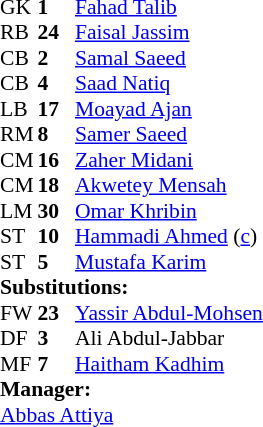<table style="font-size: 90%" cellspacing="0" cellpadding="0">
<tr>
<td colspan="4"></td>
</tr>
<tr>
<th width="25"></th>
<th width="25"></th>
</tr>
<tr>
<td>GK</td>
<td><strong>1</strong></td>
<td> <a href='#'>Fahad Talib</a></td>
</tr>
<tr>
<td>RB</td>
<td><strong>24</strong></td>
<td> <a href='#'>Faisal Jassim</a></td>
<td></td>
<td></td>
</tr>
<tr>
<td>CB</td>
<td><strong>2</strong></td>
<td> <a href='#'>Samal Saeed</a></td>
</tr>
<tr>
<td>CB</td>
<td><strong>4</strong></td>
<td> <a href='#'>Saad Natiq</a></td>
<td></td>
</tr>
<tr>
<td>LB</td>
<td><strong>17</strong></td>
<td> <a href='#'>Moayad Ajan</a></td>
</tr>
<tr>
<td>RM</td>
<td><strong>8</strong></td>
<td> <a href='#'>Samer Saeed</a></td>
<td></td>
<td></td>
</tr>
<tr>
<td>CM</td>
<td><strong>16</strong></td>
<td> <a href='#'>Zaher Midani</a></td>
</tr>
<tr>
<td>CM</td>
<td><strong>18</strong></td>
<td> <a href='#'>Akwetey Mensah</a></td>
<td></td>
<td></td>
</tr>
<tr>
<td>LM</td>
<td><strong>30</strong></td>
<td> <a href='#'>Omar Khribin</a></td>
</tr>
<tr>
<td>ST</td>
<td><strong>10</strong></td>
<td> <a href='#'>Hammadi Ahmed</a> (<a href='#'>c</a>)</td>
</tr>
<tr>
<td>ST</td>
<td><strong>5</strong></td>
<td> <a href='#'>Mustafa Karim</a></td>
</tr>
<tr>
<td colspan=4><strong>Substitutions:</strong></td>
</tr>
<tr>
<td>FW</td>
<td><strong>23</strong></td>
<td> <a href='#'>Yassir Abdul-Mohsen</a></td>
<td></td>
<td></td>
</tr>
<tr>
<td>DF</td>
<td><strong>3</strong></td>
<td> Ali Abdul-Jabbar</td>
<td></td>
<td></td>
</tr>
<tr>
<td>MF</td>
<td><strong>7</strong></td>
<td> <a href='#'>Haitham Kadhim</a></td>
<td></td>
<td></td>
</tr>
<tr>
<td colspan=4><strong>Manager:</strong></td>
</tr>
<tr>
<td colspan="4"> <a href='#'>Abbas Attiya</a></td>
</tr>
</table>
